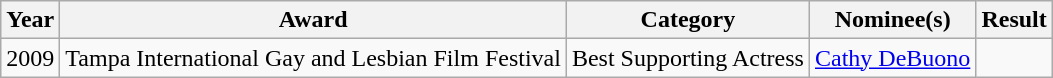<table class="wikitable">
<tr>
<th>Year</th>
<th>Award</th>
<th>Category</th>
<th>Nominee(s)</th>
<th>Result</th>
</tr>
<tr>
<td>2009</td>
<td>Tampa International Gay and Lesbian Film Festival</td>
<td>Best Supporting Actress</td>
<td><a href='#'>Cathy DeBuono</a></td>
<td></td>
</tr>
</table>
